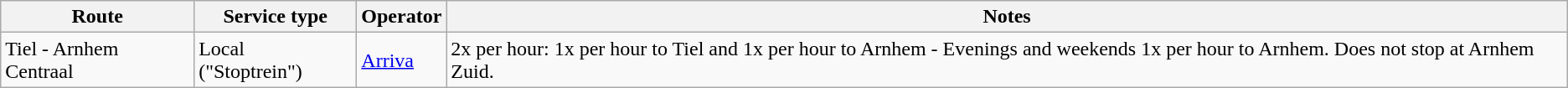<table class="wikitable">
<tr>
<th>Route</th>
<th>Service type</th>
<th>Operator</th>
<th>Notes</th>
</tr>
<tr>
<td>Tiel - Arnhem Centraal</td>
<td>Local ("Stoptrein")</td>
<td><a href='#'>Arriva</a></td>
<td>2x per hour: 1x per hour to Tiel and 1x per hour to Arnhem - Evenings and weekends 1x per hour to Arnhem. Does not stop at Arnhem Zuid.</td>
</tr>
</table>
